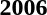<table>
<tr>
<td><strong>2006</strong><br></td>
</tr>
</table>
